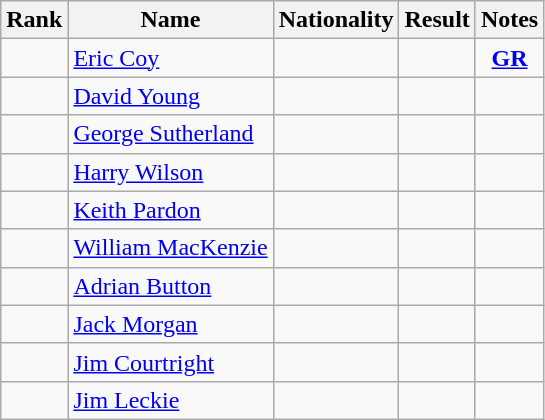<table class="wikitable sortable" style=" text-align:center">
<tr>
<th>Rank</th>
<th>Name</th>
<th>Nationality</th>
<th>Result</th>
<th>Notes</th>
</tr>
<tr>
<td></td>
<td align=left><a href='#'>Eric Coy</a></td>
<td align=left></td>
<td></td>
<td><strong><a href='#'>GR</a></strong></td>
</tr>
<tr>
<td></td>
<td align=left><a href='#'>David Young</a></td>
<td align=left></td>
<td></td>
<td></td>
</tr>
<tr>
<td></td>
<td align=left><a href='#'>George Sutherland</a></td>
<td align=left></td>
<td></td>
<td></td>
</tr>
<tr>
<td></td>
<td align=left><a href='#'>Harry Wilson</a></td>
<td align=left></td>
<td></td>
<td></td>
</tr>
<tr>
<td></td>
<td align=left><a href='#'>Keith Pardon</a></td>
<td align=left></td>
<td></td>
<td></td>
</tr>
<tr>
<td></td>
<td align=left><a href='#'>William MacKenzie</a></td>
<td align=left></td>
<td></td>
<td></td>
</tr>
<tr>
<td></td>
<td align=left><a href='#'>Adrian Button</a></td>
<td align=left></td>
<td></td>
<td></td>
</tr>
<tr>
<td></td>
<td align=left><a href='#'>Jack Morgan</a></td>
<td align=left></td>
<td></td>
<td></td>
</tr>
<tr>
<td></td>
<td align=left><a href='#'>Jim Courtright</a></td>
<td align=left></td>
<td></td>
<td></td>
</tr>
<tr>
<td></td>
<td align=left><a href='#'>Jim Leckie</a></td>
<td align=left></td>
<td></td>
<td></td>
</tr>
</table>
